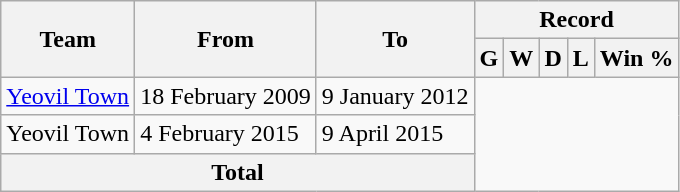<table class="wikitable" style="text-align: center;">
<tr>
<th rowspan="2">Team</th>
<th rowspan="2">From</th>
<th rowspan="2">To</th>
<th colspan="5">Record</th>
</tr>
<tr>
<th>G</th>
<th>W</th>
<th>D</th>
<th>L</th>
<th>Win %</th>
</tr>
<tr>
<td align=left><a href='#'>Yeovil Town</a></td>
<td align=left>18 February 2009</td>
<td align=left>9 January 2012<br></td>
</tr>
<tr>
<td align=left>Yeovil Town</td>
<td align=left>4 February 2015</td>
<td align=left>9 April 2015<br></td>
</tr>
<tr>
<th colspan="3">Total<br></th>
</tr>
</table>
